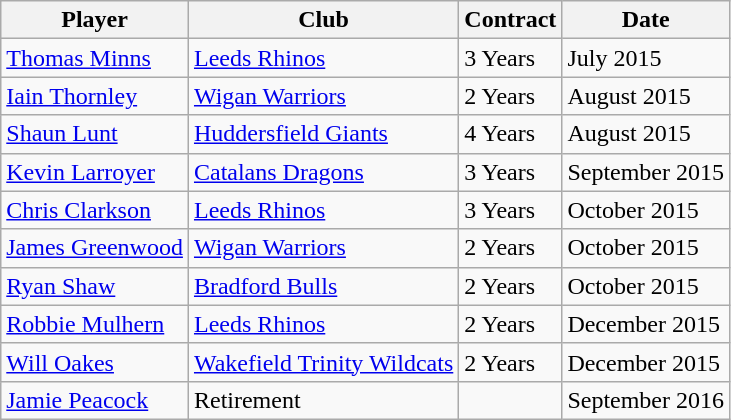<table class="wikitable">
<tr>
<th>Player</th>
<th>Club</th>
<th>Contract</th>
<th>Date</th>
</tr>
<tr>
<td> <a href='#'>Thomas Minns</a></td>
<td> <a href='#'>Leeds Rhinos</a></td>
<td>3 Years</td>
<td>July 2015</td>
</tr>
<tr>
<td> <a href='#'>Iain Thornley</a></td>
<td> <a href='#'>Wigan Warriors</a></td>
<td>2 Years</td>
<td>August 2015</td>
</tr>
<tr>
<td> <a href='#'>Shaun Lunt</a></td>
<td> <a href='#'>Huddersfield Giants</a></td>
<td>4 Years</td>
<td>August 2015</td>
</tr>
<tr>
<td> <a href='#'>Kevin Larroyer</a></td>
<td> <a href='#'>Catalans Dragons</a></td>
<td>3 Years</td>
<td>September 2015</td>
</tr>
<tr>
<td> <a href='#'>Chris Clarkson</a></td>
<td> <a href='#'>Leeds Rhinos</a></td>
<td>3 Years</td>
<td>October 2015</td>
</tr>
<tr>
<td> <a href='#'>James Greenwood</a></td>
<td> <a href='#'>Wigan Warriors</a></td>
<td>2 Years</td>
<td>October 2015</td>
</tr>
<tr>
<td> <a href='#'>Ryan Shaw</a></td>
<td> <a href='#'>Bradford Bulls</a></td>
<td>2 Years</td>
<td>October 2015</td>
</tr>
<tr>
<td> <a href='#'>Robbie Mulhern</a></td>
<td> <a href='#'>Leeds Rhinos</a></td>
<td>2 Years</td>
<td>December 2015</td>
</tr>
<tr>
<td> <a href='#'>Will Oakes</a></td>
<td> <a href='#'>Wakefield Trinity Wildcats</a></td>
<td>2 Years</td>
<td>December 2015</td>
</tr>
<tr>
<td> <a href='#'>Jamie Peacock</a></td>
<td>Retirement</td>
<td></td>
<td>September 2016</td>
</tr>
</table>
